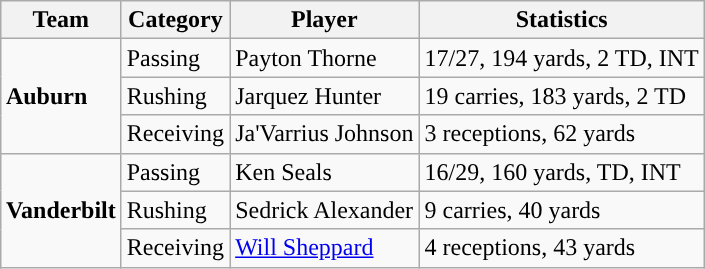<table class="wikitable" style="float: right;">
<tr>
<th>Team</th>
<th>Category</th>
<th>Player</th>
<th>Statistics</th>
</tr>
<tr>
<td rowspan=3><strong>Auburn</strong></td>
<td>Passing</td>
<td>Payton Thorne</td>
<td>17/27, 194 yards, 2 TD, INT</td>
</tr>
<tr>
<td>Rushing</td>
<td>Jarquez Hunter</td>
<td>19 carries, 183 yards, 2 TD</td>
</tr>
<tr>
<td>Receiving</td>
<td>Ja'Varrius Johnson</td>
<td>3 receptions, 62 yards</td>
</tr>
<tr>
<td rowspan=3><strong>Vanderbilt</strong></td>
<td>Passing</td>
<td>Ken Seals</td>
<td>16/29, 160 yards, TD, INT</td>
</tr>
<tr>
<td>Rushing</td>
<td>Sedrick Alexander</td>
<td>9 carries, 40 yards</td>
</tr>
<tr>
<td>Receiving</td>
<td><a href='#'>Will Sheppard</a></td>
<td>4 receptions, 43 yards</td>
</tr>
</table>
